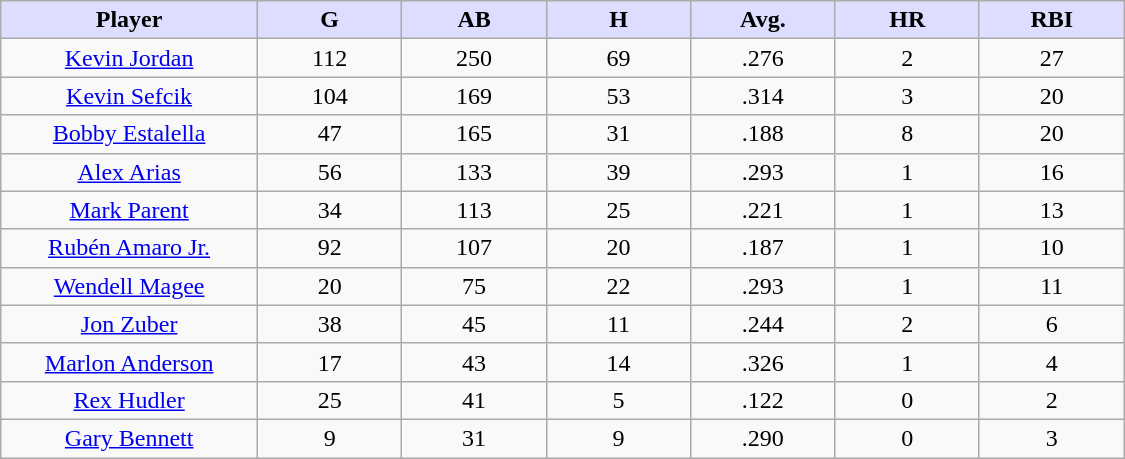<table class="wikitable sortable">
<tr>
<th style="background:#ddf; width:16%">Player</th>
<th style="background:#ddf; width:9%">G</th>
<th style="background:#ddf; width:9%">AB</th>
<th style="background:#ddf; width:9%">H</th>
<th style="background:#ddf; width:9%">Avg.</th>
<th style="background:#ddf; width:9%">HR</th>
<th style="background:#ddf; width:9%">RBI</th>
</tr>
<tr align=center>
<td><a href='#'>Kevin Jordan</a></td>
<td>112</td>
<td>250</td>
<td>69</td>
<td>.276</td>
<td>2</td>
<td>27</td>
</tr>
<tr align=center>
<td><a href='#'>Kevin Sefcik</a></td>
<td>104</td>
<td>169</td>
<td>53</td>
<td>.314</td>
<td>3</td>
<td>20</td>
</tr>
<tr align=center>
<td><a href='#'>Bobby Estalella</a></td>
<td>47</td>
<td>165</td>
<td>31</td>
<td>.188</td>
<td>8</td>
<td>20</td>
</tr>
<tr align=center>
<td><a href='#'>Alex Arias</a></td>
<td>56</td>
<td>133</td>
<td>39</td>
<td>.293</td>
<td>1</td>
<td>16</td>
</tr>
<tr align=center>
<td><a href='#'>Mark Parent</a></td>
<td>34</td>
<td>113</td>
<td>25</td>
<td>.221</td>
<td>1</td>
<td>13</td>
</tr>
<tr align=center>
<td><a href='#'>Rubén Amaro Jr.</a></td>
<td>92</td>
<td>107</td>
<td>20</td>
<td>.187</td>
<td>1</td>
<td>10</td>
</tr>
<tr align=center>
<td><a href='#'>Wendell Magee</a></td>
<td>20</td>
<td>75</td>
<td>22</td>
<td>.293</td>
<td>1</td>
<td>11</td>
</tr>
<tr align=center>
<td><a href='#'>Jon Zuber</a></td>
<td>38</td>
<td>45</td>
<td>11</td>
<td>.244</td>
<td>2</td>
<td>6</td>
</tr>
<tr align=center>
<td><a href='#'>Marlon Anderson</a></td>
<td>17</td>
<td>43</td>
<td>14</td>
<td>.326</td>
<td>1</td>
<td>4</td>
</tr>
<tr align=center>
<td><a href='#'>Rex Hudler</a></td>
<td>25</td>
<td>41</td>
<td>5</td>
<td>.122</td>
<td>0</td>
<td>2</td>
</tr>
<tr align=center>
<td><a href='#'>Gary Bennett</a></td>
<td>9</td>
<td>31</td>
<td>9</td>
<td>.290</td>
<td>0</td>
<td>3</td>
</tr>
</table>
